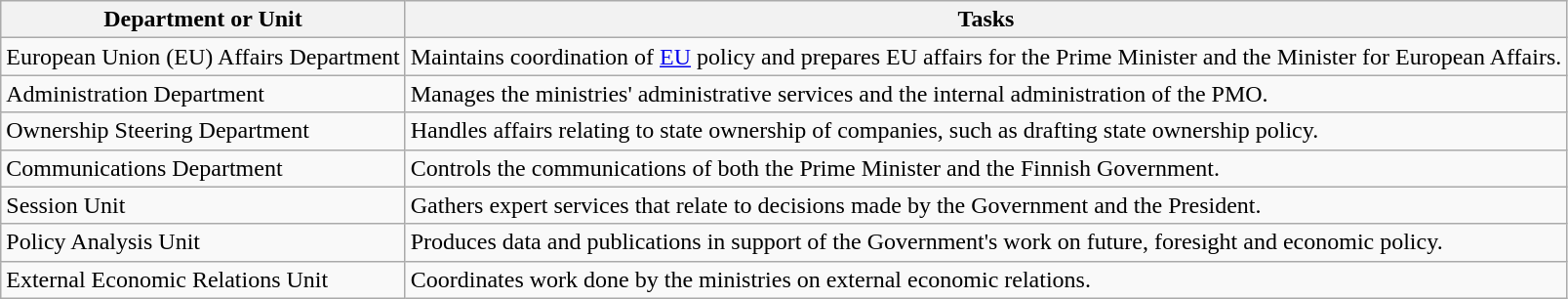<table class="wikitable">
<tr>
<th>Department or Unit</th>
<th>Tasks</th>
</tr>
<tr>
<td>European Union (EU) Affairs Department</td>
<td>Maintains coordination of <a href='#'>EU</a> policy and prepares EU affairs for the Prime Minister and the Minister for European Affairs.</td>
</tr>
<tr>
<td>Administration Department</td>
<td>Manages the ministries' administrative services and the internal administration of the PMO.</td>
</tr>
<tr>
<td>Ownership Steering Department</td>
<td>Handles affairs relating to state ownership of companies, such as drafting state ownership policy.</td>
</tr>
<tr>
<td>Communications Department</td>
<td>Controls the communications of both the Prime Minister and the Finnish Government.</td>
</tr>
<tr>
<td>Session Unit</td>
<td>Gathers expert services that relate to decisions made by the Government and the President.</td>
</tr>
<tr>
<td>Policy Analysis Unit</td>
<td>Produces data and publications in support of the Government's work on future, foresight and economic policy.</td>
</tr>
<tr>
<td>External Economic Relations Unit</td>
<td>Coordinates work done by the ministries on external economic relations.</td>
</tr>
</table>
